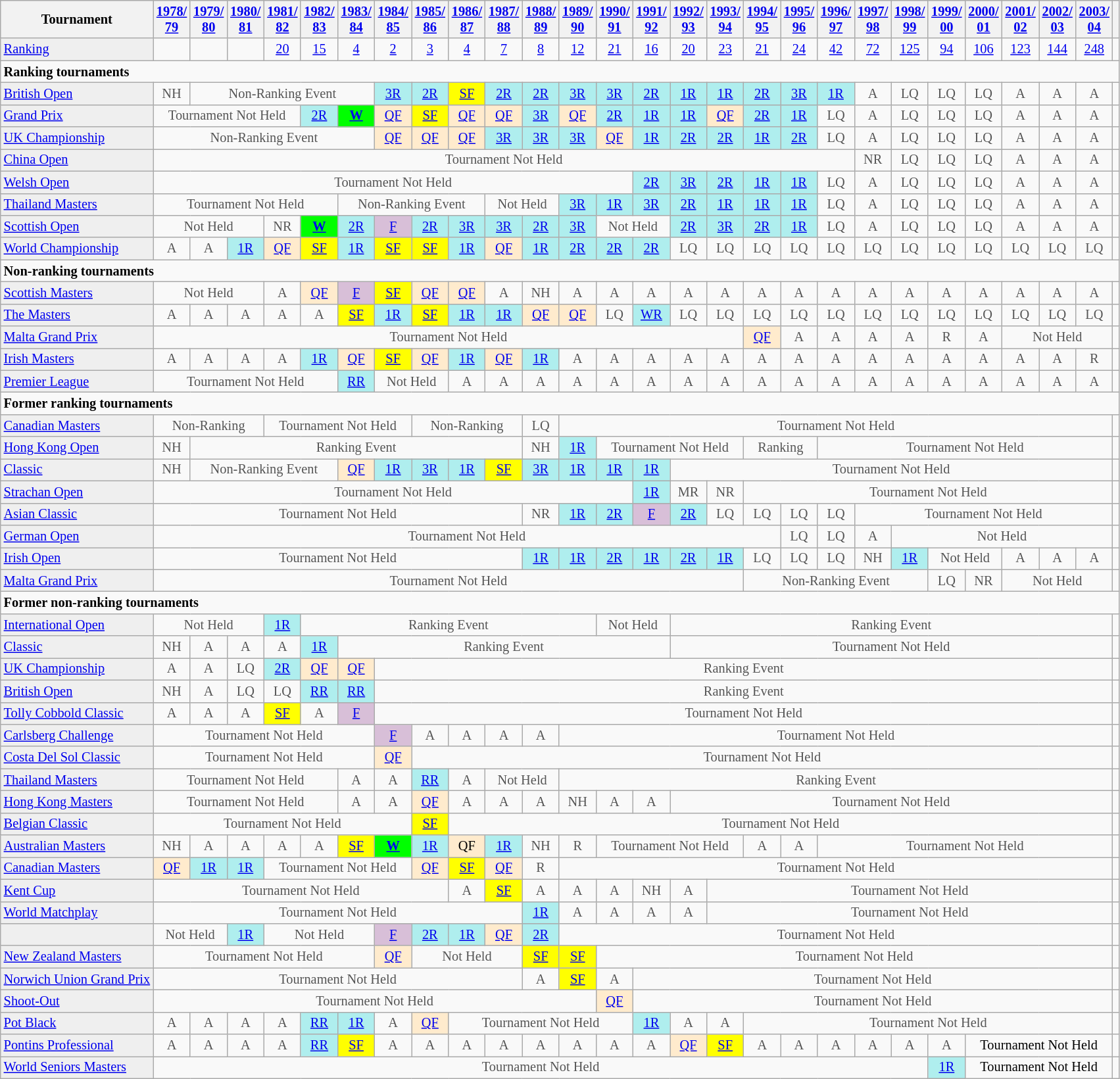<table class="wikitable"  style="font-size:85%;">
<tr>
<th>Tournament</th>
<th><a href='#'>1978/<br>79</a></th>
<th><a href='#'>1979/<br>80</a></th>
<th><a href='#'>1980/<br>81</a></th>
<th><a href='#'>1981/<br>82</a></th>
<th><a href='#'>1982/<br>83</a></th>
<th><a href='#'>1983/<br>84</a></th>
<th><a href='#'>1984/<br>85</a></th>
<th><a href='#'>1985/<br>86</a></th>
<th><a href='#'>1986/<br>87</a></th>
<th><a href='#'>1987/<br>88</a></th>
<th><a href='#'>1988/<br>89</a></th>
<th><a href='#'>1989/<br>90</a></th>
<th><a href='#'>1990/<br>91</a></th>
<th><a href='#'>1991/<br>92</a></th>
<th><a href='#'>1992/<br>93</a></th>
<th><a href='#'>1993/<br>94</a></th>
<th><a href='#'>1994/<br>95</a></th>
<th><a href='#'>1995/<br>96</a></th>
<th><a href='#'>1996/<br>97</a></th>
<th><a href='#'>1997/<br>98</a></th>
<th><a href='#'>1998/<br>99</a></th>
<th><a href='#'>1999/<br>00</a></th>
<th><a href='#'>2000/<br>01</a></th>
<th><a href='#'>2001/<br>02</a></th>
<th><a href='#'>2002/<br>03</a></th>
<th><a href='#'>2003/<br>04</a></th>
<th></th>
</tr>
<tr>
<td style="background:#EFEFEF;"><a href='#'>Ranking</a></td>
<td align="center"></td>
<td align="center"></td>
<td align="center"></td>
<td align="center"><a href='#'>20</a></td>
<td align="center"><a href='#'>15</a></td>
<td align="center"><a href='#'>4</a></td>
<td align="center"><a href='#'>2</a></td>
<td align="center"><a href='#'>3</a></td>
<td align="center"><a href='#'>4</a></td>
<td align="center"><a href='#'>7</a></td>
<td align="center"><a href='#'>8</a></td>
<td align="center"><a href='#'>12</a></td>
<td align="center"><a href='#'>21</a></td>
<td align="center"><a href='#'>16</a></td>
<td align="center"><a href='#'>20</a></td>
<td align="center"><a href='#'>23</a></td>
<td align="center"><a href='#'>21</a></td>
<td align="center"><a href='#'>24</a></td>
<td align="center"><a href='#'>42</a></td>
<td align="center"><a href='#'>72</a></td>
<td align="center"><a href='#'>125</a></td>
<td align="center"><a href='#'>94</a></td>
<td align="center"><a href='#'>106</a></td>
<td align="center"><a href='#'>123</a></td>
<td align="center"><a href='#'>144</a></td>
<td align="center"><a href='#'>248</a></td>
<td align="center"></td>
</tr>
<tr>
<td colspan="28"><strong>Ranking tournaments</strong></td>
</tr>
<tr>
<td style="background:#EFEFEF;"><a href='#'>British Open</a></td>
<td align="center" style="color:#555555;">NH</td>
<td colspan="5" style="text-align:center; color:#555555;">Non-Ranking Event</td>
<td style="text-align:center; background:#afeeee;"><a href='#'>3R</a></td>
<td style="text-align:center; background:#afeeee;"><a href='#'>2R</a></td>
<td style="text-align:center; background:yellow;"><a href='#'>SF</a></td>
<td style="text-align:center; background:#afeeee;"><a href='#'>2R</a></td>
<td style="text-align:center; background:#afeeee;"><a href='#'>2R</a></td>
<td style="text-align:center; background:#afeeee;"><a href='#'>3R</a></td>
<td style="text-align:center; background:#afeeee;"><a href='#'>3R</a></td>
<td style="text-align:center; background:#afeeee;"><a href='#'>2R</a></td>
<td style="text-align:center; background:#afeeee;"><a href='#'>1R</a></td>
<td style="text-align:center; background:#afeeee;"><a href='#'>1R</a></td>
<td style="text-align:center; background:#afeeee;"><a href='#'>2R</a></td>
<td style="text-align:center; background:#afeeee;"><a href='#'>3R</a></td>
<td style="text-align:center; background:#afeeee;"><a href='#'>1R</a></td>
<td align="center" style="color:#555555;">A</td>
<td align="center" style="color:#555555;">LQ</td>
<td align="center" style="color:#555555;">LQ</td>
<td align="center" style="color:#555555;">LQ</td>
<td align="center" style="color:#555555;">A</td>
<td align="center" style="color:#555555;">A</td>
<td align="center" style="color:#555555;">A</td>
<td align="center"></td>
</tr>
<tr>
<td style="background:#EFEFEF;"><a href='#'>Grand Prix</a></td>
<td colspan="4" style="text-align:center; color:#555555;">Tournament Not Held</td>
<td style="text-align:center; background:#afeeee;"><a href='#'>2R</a></td>
<td style="text-align:center; background:#0f0;"><a href='#'><strong>W</strong></a></td>
<td style="text-align:center; background:#ffebcd;"><a href='#'>QF</a></td>
<td style="text-align:center; background:yellow;"><a href='#'>SF</a></td>
<td style="text-align:center; background:#ffebcd;"><a href='#'>QF</a></td>
<td style="text-align:center; background:#ffebcd;"><a href='#'>QF</a></td>
<td style="text-align:center; background:#afeeee;"><a href='#'>3R</a></td>
<td style="text-align:center; background:#ffebcd;"><a href='#'>QF</a></td>
<td style="text-align:center; background:#afeeee;"><a href='#'>2R</a></td>
<td style="text-align:center; background:#afeeee;"><a href='#'>1R</a></td>
<td style="text-align:center; background:#afeeee;"><a href='#'>1R</a></td>
<td style="text-align:center; background:#ffebcd;"><a href='#'>QF</a></td>
<td style="text-align:center; background:#afeeee;"><a href='#'>2R</a></td>
<td style="text-align:center; background:#afeeee;"><a href='#'>1R</a></td>
<td align="center" style="color:#555555;">LQ</td>
<td align="center" style="color:#555555;">A</td>
<td align="center" style="color:#555555;">LQ</td>
<td align="center" style="color:#555555;">LQ</td>
<td align="center" style="color:#555555;">LQ</td>
<td align="center" style="color:#555555;">A</td>
<td align="center" style="color:#555555;">A</td>
<td align="center" style="color:#555555;">A</td>
<td align="center"></td>
</tr>
<tr>
<td style="background:#EFEFEF;"><a href='#'>UK Championship</a></td>
<td style="text-align:center; color:#555555;" colspan="6">Non-Ranking Event</td>
<td style="text-align:center; background:#ffebcd;"><a href='#'>QF</a></td>
<td style="text-align:center; background:#ffebcd;"><a href='#'>QF</a></td>
<td style="text-align:center; background:#ffebcd;"><a href='#'>QF</a></td>
<td style="text-align:center; background:#afeeee;"><a href='#'>3R</a></td>
<td style="text-align:center; background:#afeeee;"><a href='#'>3R</a></td>
<td style="text-align:center; background:#afeeee;"><a href='#'>3R</a></td>
<td style="text-align:center; background:#ffebcd;"><a href='#'>QF</a></td>
<td style="text-align:center; background:#afeeee;"><a href='#'>1R</a></td>
<td style="text-align:center; background:#afeeee;"><a href='#'>2R</a></td>
<td style="text-align:center; background:#afeeee;"><a href='#'>2R</a></td>
<td style="text-align:center; background:#afeeee;"><a href='#'>1R</a></td>
<td style="text-align:center; background:#afeeee;"><a href='#'>2R</a></td>
<td align="center" style="color:#555555;">LQ</td>
<td align="center" style="color:#555555;">A</td>
<td align="center" style="color:#555555;">LQ</td>
<td align="center" style="color:#555555;">LQ</td>
<td align="center" style="color:#555555;">LQ</td>
<td align="center" style="color:#555555;">A</td>
<td align="center" style="color:#555555;">A</td>
<td align="center" style="color:#555555;">A</td>
<td align="center"></td>
</tr>
<tr>
<td style="background:#EFEFEF;"><a href='#'>China Open</a></td>
<td style="text-align:center; color:#555555;" colspan="19">Tournament Not Held</td>
<td align="center" style="color:#555555;">NR</td>
<td align="center" style="color:#555555;">LQ</td>
<td align="center" style="color:#555555;">LQ</td>
<td align="center" style="color:#555555;">LQ</td>
<td align="center" style="color:#555555;">A</td>
<td align="center" style="color:#555555;">A</td>
<td align="center" style="color:#555555;">A</td>
<td align="center"></td>
</tr>
<tr>
<td style="background:#EFEFEF;"><a href='#'>Welsh Open</a></td>
<td style="text-align:center; color:#555555;" colspan="13">Tournament Not Held</td>
<td style="text-align:center; background:#afeeee;"><a href='#'>2R</a></td>
<td style="text-align:center; background:#afeeee;"><a href='#'>3R</a></td>
<td style="text-align:center; background:#afeeee;"><a href='#'>2R</a></td>
<td style="text-align:center; background:#afeeee;"><a href='#'>1R</a></td>
<td style="text-align:center; background:#afeeee;"><a href='#'>1R</a></td>
<td align="center" style="color:#555555;">LQ</td>
<td align="center" style="color:#555555;">A</td>
<td align="center" style="color:#555555;">LQ</td>
<td align="center" style="color:#555555;">LQ</td>
<td align="center" style="color:#555555;">LQ</td>
<td align="center" style="color:#555555;">A</td>
<td align="center" style="color:#555555;">A</td>
<td align="center" style="color:#555555;">A</td>
<td align="center"></td>
</tr>
<tr>
<td style="background:#EFEFEF;"><a href='#'>Thailand Masters</a></td>
<td style="text-align:center; color:#555555;" colspan="5">Tournament Not Held</td>
<td style="text-align:center; color:#555555;" colspan="4">Non-Ranking Event</td>
<td style="text-align:center; color:#555555;" colspan="2">Not Held</td>
<td style="text-align:center; background:#afeeee;"><a href='#'>3R</a></td>
<td style="text-align:center; background:#afeeee;"><a href='#'>1R</a></td>
<td style="text-align:center; background:#afeeee;"><a href='#'>3R</a></td>
<td style="text-align:center; background:#afeeee;"><a href='#'>2R</a></td>
<td style="text-align:center; background:#afeeee;"><a href='#'>1R</a></td>
<td style="text-align:center; background:#afeeee;"><a href='#'>1R</a></td>
<td style="text-align:center; background:#afeeee;"><a href='#'>1R</a></td>
<td align="center" style="color:#555555;">LQ</td>
<td align="center" style="color:#555555;">A</td>
<td align="center" style="color:#555555;">LQ</td>
<td align="center" style="color:#555555;">LQ</td>
<td align="center" style="color:#555555;">LQ</td>
<td align="center" style="color:#555555;">A</td>
<td align="center" style="color:#555555;">A</td>
<td align="center" style="color:#555555;">A</td>
<td align="center"></td>
</tr>
<tr>
<td style="background:#EFEFEF;"><a href='#'>Scottish Open</a></td>
<td style="text-align:center; color:#555555;" colspan="3">Not Held</td>
<td align="center" style="color:#555555;">NR</td>
<td style="text-align:center; background:#0f0;"><a href='#'><strong>W</strong></a></td>
<td style="text-align:center; background:#afeeee;"><a href='#'>2R</a></td>
<td style="text-align:center; background:thistle;"><a href='#'>F</a></td>
<td style="text-align:center; background:#afeeee;"><a href='#'>2R</a></td>
<td style="text-align:center; background:#afeeee;"><a href='#'>3R</a></td>
<td style="text-align:center; background:#afeeee;"><a href='#'>3R</a></td>
<td style="text-align:center; background:#afeeee;"><a href='#'>2R</a></td>
<td style="text-align:center; background:#afeeee;"><a href='#'>3R</a></td>
<td style="text-align:center; color:#555555;" colspan="2">Not Held</td>
<td style="text-align:center; background:#afeeee;"><a href='#'>2R</a></td>
<td style="text-align:center; background:#afeeee;"><a href='#'>3R</a></td>
<td style="text-align:center; background:#afeeee;"><a href='#'>2R</a></td>
<td style="text-align:center; background:#afeeee;"><a href='#'>1R</a></td>
<td align="center" style="color:#555555;">LQ</td>
<td align="center" style="color:#555555;">A</td>
<td align="center" style="color:#555555;">LQ</td>
<td align="center" style="color:#555555;">LQ</td>
<td align="center" style="color:#555555;">LQ</td>
<td align="center" style="color:#555555;">A</td>
<td align="center" style="color:#555555;">A</td>
<td align="center" style="color:#555555;">A</td>
<td align="center"></td>
</tr>
<tr>
<td style="background:#EFEFEF;"><a href='#'>World Championship</a></td>
<td align="center" style="color:#555555;">A</td>
<td align="center" style="color:#555555;">A</td>
<td style="text-align:center; background:#afeeee;"><a href='#'>1R</a></td>
<td style="text-align:center; background:#ffebcd;"><a href='#'>QF</a></td>
<td style="text-align:center; background:yellow;"><a href='#'>SF</a></td>
<td style="text-align:center; background:#afeeee;"><a href='#'>1R</a></td>
<td style="text-align:center; background:yellow;"><a href='#'>SF</a></td>
<td style="text-align:center; background:yellow;"><a href='#'>SF</a></td>
<td style="text-align:center; background:#afeeee;"><a href='#'>1R</a></td>
<td style="text-align:center; background:#ffebcd;"><a href='#'>QF</a></td>
<td style="text-align:center; background:#afeeee;"><a href='#'>1R</a></td>
<td style="text-align:center; background:#afeeee;"><a href='#'>2R</a></td>
<td style="text-align:center; background:#afeeee;"><a href='#'>2R</a></td>
<td style="text-align:center; background:#afeeee;"><a href='#'>2R</a></td>
<td align="center" style="color:#555555;">LQ</td>
<td align="center" style="color:#555555;">LQ</td>
<td align="center" style="color:#555555;">LQ</td>
<td align="center" style="color:#555555;">LQ</td>
<td align="center" style="color:#555555;">LQ</td>
<td align="center" style="color:#555555;">LQ</td>
<td align="center" style="color:#555555;">LQ</td>
<td align="center" style="color:#555555;">LQ</td>
<td align="center" style="color:#555555;">LQ</td>
<td align="center" style="color:#555555;">LQ</td>
<td align="center" style="color:#555555;">LQ</td>
<td align="center" style="color:#555555;">LQ</td>
<td align="center"></td>
</tr>
<tr>
<td colspan="28"><strong>Non-ranking tournaments</strong></td>
</tr>
<tr>
<td style="background:#EFEFEF;"><a href='#'>Scottish Masters</a></td>
<td style="text-align:center; color:#555555;" colspan="3">Not Held</td>
<td align="center" style="color:#555555;">A</td>
<td style="text-align:center; background:#ffebcd;"><a href='#'>QF</a></td>
<td style="text-align:center; background:thistle;"><a href='#'>F</a></td>
<td style="text-align:center; background:yellow;"><a href='#'>SF</a></td>
<td style="text-align:center; background:#ffebcd;"><a href='#'>QF</a></td>
<td style="text-align:center; background:#ffebcd;"><a href='#'>QF</a></td>
<td align="center" style="color:#555555;">A</td>
<td align="center" style="color:#555555;">NH</td>
<td align="center" style="color:#555555;">A</td>
<td align="center" style="color:#555555;">A</td>
<td align="center" style="color:#555555;">A</td>
<td align="center" style="color:#555555;">A</td>
<td align="center" style="color:#555555;">A</td>
<td align="center" style="color:#555555;">A</td>
<td align="center" style="color:#555555;">A</td>
<td align="center" style="color:#555555;">A</td>
<td align="center" style="color:#555555;">A</td>
<td align="center" style="color:#555555;">A</td>
<td align="center" style="color:#555555;">A</td>
<td align="center" style="color:#555555;">A</td>
<td align="center" style="color:#555555;">A</td>
<td align="center" style="color:#555555;">A</td>
<td align="center" style="color:#555555;">A</td>
<td align="center"></td>
</tr>
<tr>
<td style="background:#EFEFEF;"><a href='#'>The Masters</a></td>
<td align="center" style="color:#555555;">A</td>
<td align="center" style="color:#555555;">A</td>
<td align="center" style="color:#555555;">A</td>
<td align="center" style="color:#555555;">A</td>
<td align="center" style="color:#555555;">A</td>
<td style="text-align:center; background:yellow;"><a href='#'>SF</a></td>
<td style="text-align:center; background:#afeeee;"><a href='#'>1R</a></td>
<td style="text-align:center; background:yellow;"><a href='#'>SF</a></td>
<td style="text-align:center; background:#afeeee;"><a href='#'>1R</a></td>
<td style="text-align:center; background:#afeeee;"><a href='#'>1R</a></td>
<td style="text-align:center; background:#ffebcd;"><a href='#'>QF</a></td>
<td style="text-align:center; background:#ffebcd;"><a href='#'>QF</a></td>
<td align="center" style="color:#555555;">LQ</td>
<td style="text-align:center; background:#afeeee;"><a href='#'>WR</a></td>
<td align="center" style="color:#555555;">LQ</td>
<td align="center" style="color:#555555;">LQ</td>
<td align="center" style="color:#555555;">LQ</td>
<td align="center" style="color:#555555;">LQ</td>
<td align="center" style="color:#555555;">LQ</td>
<td align="center" style="color:#555555;">LQ</td>
<td align="center" style="color:#555555;">LQ</td>
<td align="center" style="color:#555555;">LQ</td>
<td align="center" style="color:#555555;">LQ</td>
<td align="center" style="color:#555555;">LQ</td>
<td align="center" style="color:#555555;">LQ</td>
<td align="center" style="color:#555555;">LQ</td>
<td align="center"></td>
</tr>
<tr>
<td style="background:#EFEFEF;"><a href='#'>Malta Grand Prix</a></td>
<td style="text-align:center; color:#555555;" colspan="16">Tournament Not Held</td>
<td style="text-align:center; background:#ffebcd;"><a href='#'>QF</a></td>
<td align="center" style="color:#555555;">A</td>
<td align="center" style="color:#555555;">A</td>
<td align="center" style="color:#555555;">A</td>
<td align="center" style="color:#555555;">A</td>
<td align="center" style="color:#555555;">R</td>
<td align="center" style="color:#555555;">A</td>
<td style="text-align:center; color:#555555;" colspan="3">Not Held</td>
<td align="center"></td>
</tr>
<tr>
<td style="background:#EFEFEF;"><a href='#'>Irish Masters</a></td>
<td align="center" style="color:#555555;">A</td>
<td align="center" style="color:#555555;">A</td>
<td align="center" style="color:#555555;">A</td>
<td align="center" style="color:#555555;">A</td>
<td style="text-align:center; background:#afeeee;"><a href='#'>1R</a></td>
<td style="text-align:center; background:#ffebcd;"><a href='#'>QF</a></td>
<td style="text-align:center; background:yellow;"><a href='#'>SF</a></td>
<td style="text-align:center; background:#ffebcd;"><a href='#'>QF</a></td>
<td style="text-align:center; background:#afeeee;"><a href='#'>1R</a></td>
<td style="text-align:center; background:#ffebcd;"><a href='#'>QF</a></td>
<td style="text-align:center; background:#afeeee;"><a href='#'>1R</a></td>
<td align="center" style="color:#555555;">A</td>
<td align="center" style="color:#555555;">A</td>
<td align="center" style="color:#555555;">A</td>
<td align="center" style="color:#555555;">A</td>
<td align="center" style="color:#555555;">A</td>
<td align="center" style="color:#555555;">A</td>
<td align="center" style="color:#555555;">A</td>
<td align="center" style="color:#555555;">A</td>
<td align="center" style="color:#555555;">A</td>
<td align="center" style="color:#555555;">A</td>
<td align="center" style="color:#555555;">A</td>
<td align="center" style="color:#555555;">A</td>
<td align="center" style="color:#555555;">A</td>
<td align="center" style="color:#555555;">A</td>
<td align="center" style="color:#555555;">R</td>
<td align="center"></td>
</tr>
<tr>
<td style="background:#EFEFEF;"><a href='#'>Premier League</a></td>
<td colspan="5" style="text-align:center; color:#555555;">Tournament Not Held</td>
<td style="text-align:center; background:#afeeee;"><a href='#'>RR</a></td>
<td colspan="2" style="text-align:center; color:#555555;">Not Held</td>
<td align="center" style="color:#555555;">A</td>
<td align="center" style="color:#555555;">A</td>
<td align="center" style="color:#555555;">A</td>
<td align="center" style="color:#555555;">A</td>
<td align="center" style="color:#555555;">A</td>
<td align="center" style="color:#555555;">A</td>
<td align="center" style="color:#555555;">A</td>
<td align="center" style="color:#555555;">A</td>
<td align="center" style="color:#555555;">A</td>
<td align="center" style="color:#555555;">A</td>
<td align="center" style="color:#555555;">A</td>
<td align="center" style="color:#555555;">A</td>
<td align="center" style="color:#555555;">A</td>
<td align="center" style="color:#555555;">A</td>
<td align="center" style="color:#555555;">A</td>
<td align="center" style="color:#555555;">A</td>
<td align="center" style="color:#555555;">A</td>
<td align="center" style="color:#555555;">A</td>
<td align="center"></td>
</tr>
<tr>
<td colspan="28"><strong>Former ranking tournaments</strong></td>
</tr>
<tr>
<td style="background:#EFEFEF;"><a href='#'>Canadian Masters</a></td>
<td style="text-align:center; color:#555555;" colspan="3">Non-Ranking</td>
<td style="text-align:center; color:#555555;" colspan="4">Tournament Not Held</td>
<td style="text-align:center; color:#555555;" colspan="3">Non-Ranking</td>
<td align="center" style="color:#555555;">LQ</td>
<td style="text-align:center; color:#555555;" colspan="15">Tournament Not Held</td>
<td align="center"></td>
</tr>
<tr>
<td style="background:#EFEFEF;"><a href='#'>Hong Kong Open</a></td>
<td align="center" style="color:#555555;">NH</td>
<td style="text-align:center; color:#555555;" colspan="9">Ranking Event</td>
<td align="center" style="color:#555555;">NH</td>
<td style="text-align:center; background:#afeeee;"><a href='#'>1R</a></td>
<td style="text-align:center; color:#555555;" colspan="4">Tournament Not Held</td>
<td style="text-align:center; color:#555555;" colspan="2">Ranking</td>
<td style="text-align:center; color:#555555;" colspan="8">Tournament Not Held</td>
<td align="center"></td>
</tr>
<tr>
<td style="background:#EFEFEF;"><a href='#'>Classic</a></td>
<td align="center" style="color:#555555;">NH</td>
<td style="text-align:center; color:#555555;" colspan="4">Non-Ranking Event</td>
<td style="text-align:center; background:#ffebcd;"><a href='#'>QF</a></td>
<td style="text-align:center; background:#afeeee;"><a href='#'>1R</a></td>
<td style="text-align:center; background:#afeeee;"><a href='#'>3R</a></td>
<td style="text-align:center; background:#afeeee;"><a href='#'>1R</a></td>
<td style="text-align:center; background:yellow;"><a href='#'>SF</a></td>
<td style="text-align:center; background:#afeeee;"><a href='#'>3R</a></td>
<td style="text-align:center; background:#afeeee;"><a href='#'>1R</a></td>
<td style="text-align:center; background:#afeeee;"><a href='#'>1R</a></td>
<td style="text-align:center; background:#afeeee;"><a href='#'>1R</a></td>
<td style="text-align:center; color:#555555;" colspan="12">Tournament Not Held</td>
<td align="center"></td>
</tr>
<tr>
<td style="background:#EFEFEF;"><a href='#'>Strachan Open</a></td>
<td style="text-align:center; color:#555555;" colspan="13">Tournament Not Held</td>
<td style="text-align:center; background:#afeeee;"><a href='#'>1R</a></td>
<td align="center" style="color:#555555;">MR</td>
<td align="center" style="color:#555555;">NR</td>
<td style="text-align:center; color:#555555;" colspan="10">Tournament Not Held</td>
<td align="center"></td>
</tr>
<tr>
<td style="background:#EFEFEF;"><a href='#'>Asian Classic</a></td>
<td style="text-align:center; color:#555555;" colspan="10">Tournament Not Held</td>
<td align="center" style="color:#555555;">NR</td>
<td style="text-align:center; background:#afeeee;"><a href='#'>1R</a></td>
<td style="text-align:center; background:#afeeee;"><a href='#'>2R</a></td>
<td style="text-align:center; background:thistle;"><a href='#'>F</a></td>
<td style="text-align:center; background:#afeeee;"><a href='#'>2R</a></td>
<td align="center" style="color:#555555;">LQ</td>
<td align="center" style="color:#555555;">LQ</td>
<td align="center" style="color:#555555;">LQ</td>
<td align="center" style="color:#555555;">LQ</td>
<td style="text-align:center; color:#555555;" colspan="7">Tournament Not Held</td>
<td align="center"></td>
</tr>
<tr>
<td style="background:#EFEFEF;"><a href='#'>German Open</a></td>
<td style="text-align:center; color:#555555;" colspan="17">Tournament Not Held</td>
<td align="center" style="color:#555555;">LQ</td>
<td align="center" style="color:#555555;">LQ</td>
<td align="center" style="color:#555555;">A</td>
<td style="text-align:center; color:#555555;" colspan="6">Not Held</td>
<td align="center"></td>
</tr>
<tr>
<td style="background:#EFEFEF;"><a href='#'>Irish Open</a></td>
<td style="text-align:center; color:#555555;" colspan="10">Tournament Not Held</td>
<td style="text-align:center; background:#afeeee;"><a href='#'>1R</a></td>
<td style="text-align:center; background:#afeeee;"><a href='#'>1R</a></td>
<td style="text-align:center; background:#afeeee;"><a href='#'>2R</a></td>
<td style="text-align:center; background:#afeeee;"><a href='#'>1R</a></td>
<td style="text-align:center; background:#afeeee;"><a href='#'>2R</a></td>
<td style="text-align:center; background:#afeeee;"><a href='#'>1R</a></td>
<td align="center" style="color:#555555;">LQ</td>
<td align="center" style="color:#555555;">LQ</td>
<td align="center" style="color:#555555;">LQ</td>
<td align="center" style="color:#555555;">NH</td>
<td style="text-align:center; background:#afeeee;"><a href='#'>1R</a></td>
<td style="text-align:center; color:#555555;" colspan="2">Not Held</td>
<td align="center" style="color:#555555;">A</td>
<td align="center" style="color:#555555;">A</td>
<td align="center" style="color:#555555;">A</td>
<td align="center"></td>
</tr>
<tr>
<td style="background:#EFEFEF;"><a href='#'>Malta Grand Prix</a></td>
<td style="text-align:center; color:#555555;" colspan="16">Tournament Not Held</td>
<td style="text-align:center; color:#555555;" colspan="5">Non-Ranking Event</td>
<td align="center" style="color:#555555;">LQ</td>
<td align="center" style="color:#555555;">NR</td>
<td style="text-align:center; color:#555555;" colspan="3">Not Held</td>
<td align="center"></td>
</tr>
<tr>
<td colspan="28"><strong>Former non-ranking tournaments</strong></td>
</tr>
<tr>
<td style="background:#EFEFEF;"><a href='#'>International Open</a></td>
<td style="text-align:center; color:#555555;" colspan="3">Not Held</td>
<td style="text-align:center; background:#afeeee;"><a href='#'>1R</a></td>
<td style="text-align:center; color:#555555;" colspan="8">Ranking Event</td>
<td style="text-align:center; color:#555555;" colspan="2">Not Held</td>
<td style="text-align:center; color:#555555;" colspan="12">Ranking Event</td>
<td align="center"></td>
</tr>
<tr>
<td style="background:#EFEFEF;"><a href='#'>Classic</a></td>
<td align="center" style="color:#555555;">NH</td>
<td align="center" style="color:#555555;">A</td>
<td align="center" style="color:#555555;">A</td>
<td align="center" style="color:#555555;">A</td>
<td style="text-align:center; background:#afeeee;"><a href='#'>1R</a></td>
<td style="text-align:center; color:#555555;" colspan="9">Ranking Event</td>
<td style="text-align:center; color:#555555;" colspan="12">Tournament Not Held</td>
<td align="center"></td>
</tr>
<tr>
<td style="background:#EFEFEF;"><a href='#'>UK Championship</a></td>
<td align="center" style="color:#555555;">A</td>
<td align="center" style="color:#555555;">A</td>
<td align="center" style="color:#555555;">LQ</td>
<td style="text-align:center; background:#afeeee;"><a href='#'>2R</a></td>
<td style="text-align:center; background:#ffebcd;"><a href='#'>QF</a></td>
<td style="text-align:center; background:#ffebcd;"><a href='#'>QF</a></td>
<td style="text-align:center; color:#555555;" colspan="20">Ranking Event</td>
<td align="center"></td>
</tr>
<tr>
<td style="background:#EFEFEF;"><a href='#'>British Open</a></td>
<td align="center" style="color:#555555;">NH</td>
<td align="center" style="color:#555555;">A</td>
<td align="center" style="color:#555555;">LQ</td>
<td align="center" style="color:#555555;">LQ</td>
<td style="text-align:center; background:#afeeee;"><a href='#'>RR</a></td>
<td style="text-align:center; background:#afeeee;"><a href='#'>RR</a></td>
<td style="text-align:center; color:#555555;" colspan="20">Ranking Event</td>
<td align="center"></td>
</tr>
<tr>
<td style="background:#EFEFEF;"><a href='#'>Tolly Cobbold Classic</a></td>
<td align="center" style="color:#555555;">A</td>
<td align="center" style="color:#555555;">A</td>
<td align="center" style="color:#555555;">A</td>
<td style="text-align:center; background:yellow;"><a href='#'>SF</a></td>
<td align="center" style="color:#555555;">A</td>
<td style="text-align:center; background:#D8BFD8;"><a href='#'>F</a></td>
<td style="text-align:center; color:#555555;" colspan="20">Tournament Not Held</td>
<td align="center"></td>
</tr>
<tr>
<td style="background:#EFEFEF;"><a href='#'>Carlsberg Challenge</a></td>
<td style="text-align:center; color:#555555;" colspan="6">Tournament Not Held</td>
<td style="text-align:center; background:#D8BFD8;"><a href='#'>F</a></td>
<td align="center" style="color:#555555;">A</td>
<td align="center" style="color:#555555;">A</td>
<td align="center" style="color:#555555;">A</td>
<td align="center" style="color:#555555;">A</td>
<td style="text-align:center; color:#555555;" colspan="15">Tournament Not Held</td>
<td align="center"></td>
</tr>
<tr>
<td style="background:#EFEFEF;"><a href='#'>Costa Del Sol Classic</a></td>
<td style="text-align:center; color:#555555;" colspan="6">Tournament Not Held</td>
<td style="text-align:center; background:#ffebcd;"><a href='#'>QF</a></td>
<td style="text-align:center; color:#555555;" colspan="19">Tournament Not Held</td>
<td align="center"></td>
</tr>
<tr>
<td style="background:#EFEFEF;"><a href='#'>Thailand Masters</a></td>
<td style="text-align:center; color:#555555;" colspan="5">Tournament Not Held</td>
<td align="center" style="color:#555555;">A</td>
<td align="center" style="color:#555555;">A</td>
<td style="text-align:center; background:#afeeee;"><a href='#'>RR</a></td>
<td align="center" style="color:#555555;">A</td>
<td style="text-align:center; color:#555555;" colspan="2">Not Held</td>
<td style="text-align:center; color:#555555;" colspan="15">Ranking Event</td>
<td align="center"></td>
</tr>
<tr>
<td style="background:#EFEFEF;"><a href='#'>Hong Kong Masters</a></td>
<td style="text-align:center; color:#555555;" colspan="5">Tournament Not Held</td>
<td align="center" style="color:#555555;">A</td>
<td align="center" style="color:#555555;">A</td>
<td style="text-align:center; background:#ffebcd;"><a href='#'>QF</a></td>
<td align="center" style="color:#555555;">A</td>
<td align="center" style="color:#555555;">A</td>
<td align="center" style="color:#555555;">A</td>
<td align="center" style="color:#555555;">NH</td>
<td align="center" style="color:#555555;">A</td>
<td align="center" style="color:#555555;">A</td>
<td style="text-align:center; color:#555555;" colspan="12">Tournament Not Held</td>
<td align="center"></td>
</tr>
<tr>
<td style="background:#EFEFEF;"><a href='#'>Belgian Classic</a></td>
<td style="text-align:center; color:#555555;" colspan="7">Tournament Not Held</td>
<td style="text-align:center; background:yellow;"><a href='#'>SF</a></td>
<td style="text-align:center; color:#555555;" colspan="18">Tournament Not Held</td>
<td align="center"></td>
</tr>
<tr>
<td style="background:#EFEFEF;"><a href='#'>Australian Masters</a></td>
<td align="center" style="color:#555555;">NH</td>
<td align="center" style="color:#555555;">A</td>
<td align="center" style="color:#555555;">A</td>
<td align="center" style="color:#555555;">A</td>
<td align="center" style="color:#555555;">A</td>
<td style="text-align:center; background:yellow;"><a href='#'>SF</a></td>
<td style="text-align:center; background:#0f0;"><a href='#'><strong>W</strong></a></td>
<td style="text-align:center; background:#afeeee;"><a href='#'>1R</a></td>
<td style="text-align:center; background:#ffebcd;">QF</td>
<td style="text-align:center; background:#afeeee;"><a href='#'>1R</a></td>
<td align="center" style="color:#555555;">NH</td>
<td align="center" style="color:#555555;">R</td>
<td style="text-align:center; color:#555555;" colspan="4">Tournament Not Held</td>
<td align="center" style="color:#555555;">A</td>
<td align="center" style="color:#555555;">A</td>
<td style="text-align:center; color:#555555;" colspan="8">Tournament Not Held</td>
<td align="center"></td>
</tr>
<tr>
<td style="background:#EFEFEF;"><a href='#'>Canadian Masters</a></td>
<td style="text-align:center; background:#ffebcd;"><a href='#'>QF</a></td>
<td style="text-align:center; background:#afeeee;"><a href='#'>1R</a></td>
<td style="text-align:center; background:#afeeee;"><a href='#'>1R</a></td>
<td style="text-align:center; color:#555555;" colspan="4">Tournament Not Held</td>
<td style="text-align:center; background:#ffebcd;"><a href='#'>QF</a></td>
<td style="text-align:center; background:yellow;"><a href='#'>SF</a></td>
<td style="text-align:center; background:#ffebcd;"><a href='#'>QF</a></td>
<td align="center" style="color:#555555;">R</td>
<td style="text-align:center; color:#555555;" colspan="15">Tournament Not Held</td>
<td align="center"></td>
</tr>
<tr>
<td style="background:#EFEFEF;"><a href='#'>Kent Cup</a></td>
<td style="text-align:center; color:#555555;" colspan="8">Tournament Not Held</td>
<td align="center" style="color:#555555;">A</td>
<td style="text-align:center; background:yellow;"><a href='#'>SF</a></td>
<td align="center" style="color:#555555;">A</td>
<td align="center" style="color:#555555;">A</td>
<td align="center" style="color:#555555;">A</td>
<td align="center" style="color:#555555;">NH</td>
<td align="center" style="color:#555555;">A</td>
<td style="text-align:center; color:#555555;" colspan="11">Tournament Not Held</td>
<td align="center"></td>
</tr>
<tr>
<td style="background:#EFEFEF;"><a href='#'>World Matchplay</a></td>
<td style="text-align:center; color:#555555;" colspan="10">Tournament Not Held</td>
<td style="text-align:center; background:#afeeee;"><a href='#'>1R</a></td>
<td align="center" style="color:#555555;">A</td>
<td align="center" style="color:#555555;">A</td>
<td align="center" style="color:#555555;">A</td>
<td align="center" style="color:#555555;">A</td>
<td style="text-align:center; color:#555555;" colspan="11">Tournament Not Held</td>
<td align="center"></td>
</tr>
<tr>
<td style="background:#EFEFEF;"></td>
<td style="text-align:center; color:#555555;" colspan="2">Not Held</td>
<td style="text-align:center; background:#afeeee;"><a href='#'>1R</a></td>
<td style="text-align:center; color:#555555;" colspan="3">Not Held</td>
<td style="text-align:center; background:thistle;"><a href='#'>F</a></td>
<td style="text-align:center; background:#afeeee;"><a href='#'>2R</a></td>
<td style="text-align:center; background:#afeeee;"><a href='#'>1R</a></td>
<td style="text-align:center; background:#ffebcd;"><a href='#'>QF</a></td>
<td style="text-align:center; background:#afeeee;"><a href='#'>2R</a></td>
<td style="text-align:center; color:#555555;" colspan="15">Tournament Not Held</td>
<td align="center"></td>
</tr>
<tr>
<td style="background:#EFEFEF;"><a href='#'>New Zealand Masters</a></td>
<td style="text-align:center; color:#555555;" colspan="6">Tournament Not Held</td>
<td style="text-align:center; background:#ffebcd;"><a href='#'>QF</a></td>
<td style="text-align:center; color:#555555;" colspan="3">Not Held</td>
<td style="text-align:center; background:yellow;"><a href='#'>SF</a></td>
<td style="text-align:center; background:yellow;"><a href='#'>SF</a></td>
<td style="text-align:center; color:#555555;" colspan="14">Tournament Not Held</td>
<td align="center"></td>
</tr>
<tr>
<td style="background:#EFEFEF;"><a href='#'>Norwich Union Grand Prix</a></td>
<td style="text-align:center; color:#555555;" colspan="10">Tournament Not Held</td>
<td align="center" style="color:#555555;">A</td>
<td style="text-align:center; background:yellow;"><a href='#'>SF</a></td>
<td align="center" style="color:#555555;">A</td>
<td style="text-align:center; color:#555555;" colspan="13">Tournament Not Held</td>
<td align="center"></td>
</tr>
<tr>
<td style="background:#EFEFEF;"><a href='#'>Shoot-Out</a></td>
<td style="text-align:center; color:#555555;" colspan="12">Tournament Not Held</td>
<td style="text-align:center; background:#ffebcd;"><a href='#'>QF</a></td>
<td style="text-align:center; color:#555555;" colspan="13">Tournament Not Held</td>
<td align="center"></td>
</tr>
<tr>
<td style="background:#EFEFEF;"><a href='#'>Pot Black</a></td>
<td align="center" style="color:#555555;">A</td>
<td align="center" style="color:#555555;">A</td>
<td align="center" style="color:#555555;">A</td>
<td align="center" style="color:#555555;">A</td>
<td style="text-align:center; background:#afeeee;"><a href='#'>RR</a></td>
<td style="text-align:center; background:#afeeee;"><a href='#'>1R</a></td>
<td align="center" style="color:#555555;">A</td>
<td style="text-align:center; background:#ffebcd;"><a href='#'>QF</a></td>
<td style="text-align:center; color:#555555;" colspan="5">Tournament Not Held</td>
<td style="text-align:center; background:#afeeee;"><a href='#'>1R</a></td>
<td align="center" style="color:#555555;">A</td>
<td align="center" style="color:#555555;">A</td>
<td style="text-align:center; color:#555555;" colspan="10">Tournament Not Held</td>
<td align="center"></td>
</tr>
<tr>
<td style="background:#EFEFEF;"><a href='#'>Pontins Professional</a></td>
<td align="center" style="color:#555555;">A</td>
<td align="center" style="color:#555555;">A</td>
<td align="center" style="color:#555555;">A</td>
<td align="center" style="color:#555555;">A</td>
<td style="text-align:center; background:#afeeee;"><a href='#'>RR</a></td>
<td style="text-align:center; background:yellow;"><a href='#'>SF</a></td>
<td align="center" style="color:#555555;">A</td>
<td align="center" style="color:#555555;">A</td>
<td align="center" style="color:#555555;">A</td>
<td align="center" style="color:#555555;">A</td>
<td align="center" style="color:#555555;">A</td>
<td align="center" style="color:#555555;">A</td>
<td align="center" style="color:#555555;">A</td>
<td align="center" style="color:#555555;">A</td>
<td style="text-align:center; background:#ffebcd;"><a href='#'>QF</a></td>
<td style="text-align:center; background:yellow;"><a href='#'>SF</a></td>
<td align="center" style="color:#555555;">A</td>
<td align="center" style="color:#555555;">A</td>
<td align="center" style="color:#555555;">A</td>
<td align="center" style="color:#555555;">A</td>
<td align="center" style="color:#555555;">A</td>
<td align="center" style="color:#555555;">A</td>
<td align="center" colspan="4">Tournament Not Held</td>
<td align="center"></td>
</tr>
<tr>
<td style="background:#EFEFEF;"><a href='#'>World Seniors Masters</a></td>
<td style="text-align:center; color:#555555;" colspan="21">Tournament Not Held</td>
<td style="text-align:center; background:#afeeee;"><a href='#'>1R</a></td>
<td align="center" colspan="4">Tournament Not Held</td>
<td align="center"></td>
</tr>
</table>
